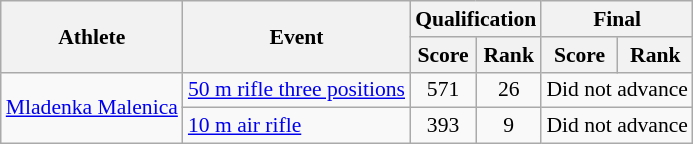<table class="wikitable" style="font-size:90%">
<tr>
<th rowspan="2">Athlete</th>
<th rowspan="2">Event</th>
<th colspan="2">Qualification</th>
<th colspan="2">Final</th>
</tr>
<tr>
<th>Score</th>
<th>Rank</th>
<th>Score</th>
<th>Rank</th>
</tr>
<tr>
<td rowspan=2><a href='#'>Mladenka Malenica</a></td>
<td><a href='#'>50 m rifle three positions</a></td>
<td align="center">571</td>
<td align="center">26</td>
<td colspan="2"  align="center">Did not advance</td>
</tr>
<tr>
<td><a href='#'>10 m air rifle</a></td>
<td align="center">393</td>
<td align="center">9</td>
<td colspan="2"  align="center">Did not advance</td>
</tr>
</table>
